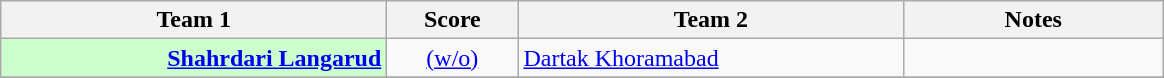<table class="wikitable" style="text-align:center">
<tr>
<th width=250>Team 1</th>
<th width=80>Score</th>
<th width=250>Team 2</th>
<th width=165>Notes</th>
</tr>
<tr>
<td style="background:#cfc;" align="right"><strong><a href='#'>Shahrdari Langarud</a></strong></td>
<td><a href='#'>(w/o)</a></td>
<td align="left"><a href='#'>Dartak Khoramabad</a></td>
<td></td>
</tr>
<tr>
</tr>
</table>
